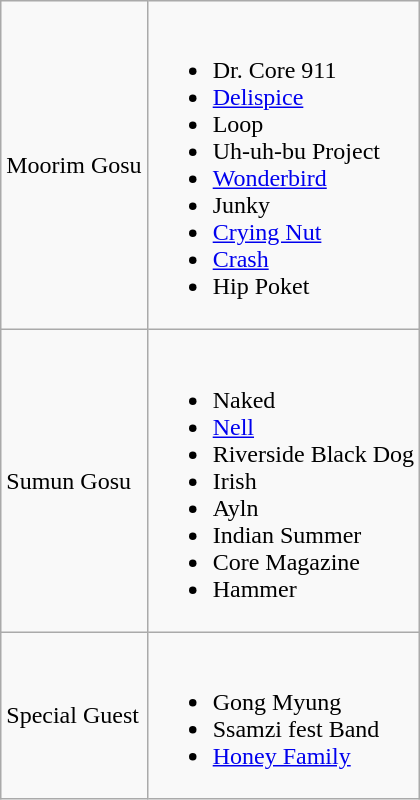<table class="wikitable">
<tr>
<td>Moorim Gosu</td>
<td><br><ul><li>Dr. Core 911</li><li><a href='#'>Delispice</a></li><li>Loop</li><li>Uh-uh-bu Project</li><li><a href='#'>Wonderbird</a></li><li>Junky</li><li><a href='#'>Crying Nut</a></li><li><a href='#'>Crash</a></li><li>Hip Poket</li></ul></td>
</tr>
<tr>
<td>Sumun Gosu</td>
<td><br><ul><li>Naked</li><li><a href='#'>Nell</a></li><li>Riverside Black Dog</li><li>Irish</li><li>Ayln</li><li>Indian Summer</li><li>Core Magazine</li><li>Hammer</li></ul></td>
</tr>
<tr>
<td>Special Guest</td>
<td><br><ul><li>Gong Myung</li><li>Ssamzi fest Band</li><li><a href='#'>Honey Family</a></li></ul></td>
</tr>
</table>
